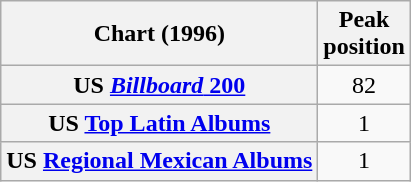<table class="wikitable sortable plainrowheaders" style="text-align:center;">
<tr>
<th scope="col">Chart (1996)</th>
<th scope="col">Peak<br>position</th>
</tr>
<tr>
<th scope="row">US <a href='#'><em>Billboard</em> 200</a></th>
<td>82</td>
</tr>
<tr>
<th scope="row">US <a href='#'>Top Latin Albums</a></th>
<td>1</td>
</tr>
<tr>
<th scope="row">US <a href='#'>Regional Mexican Albums</a></th>
<td>1</td>
</tr>
</table>
